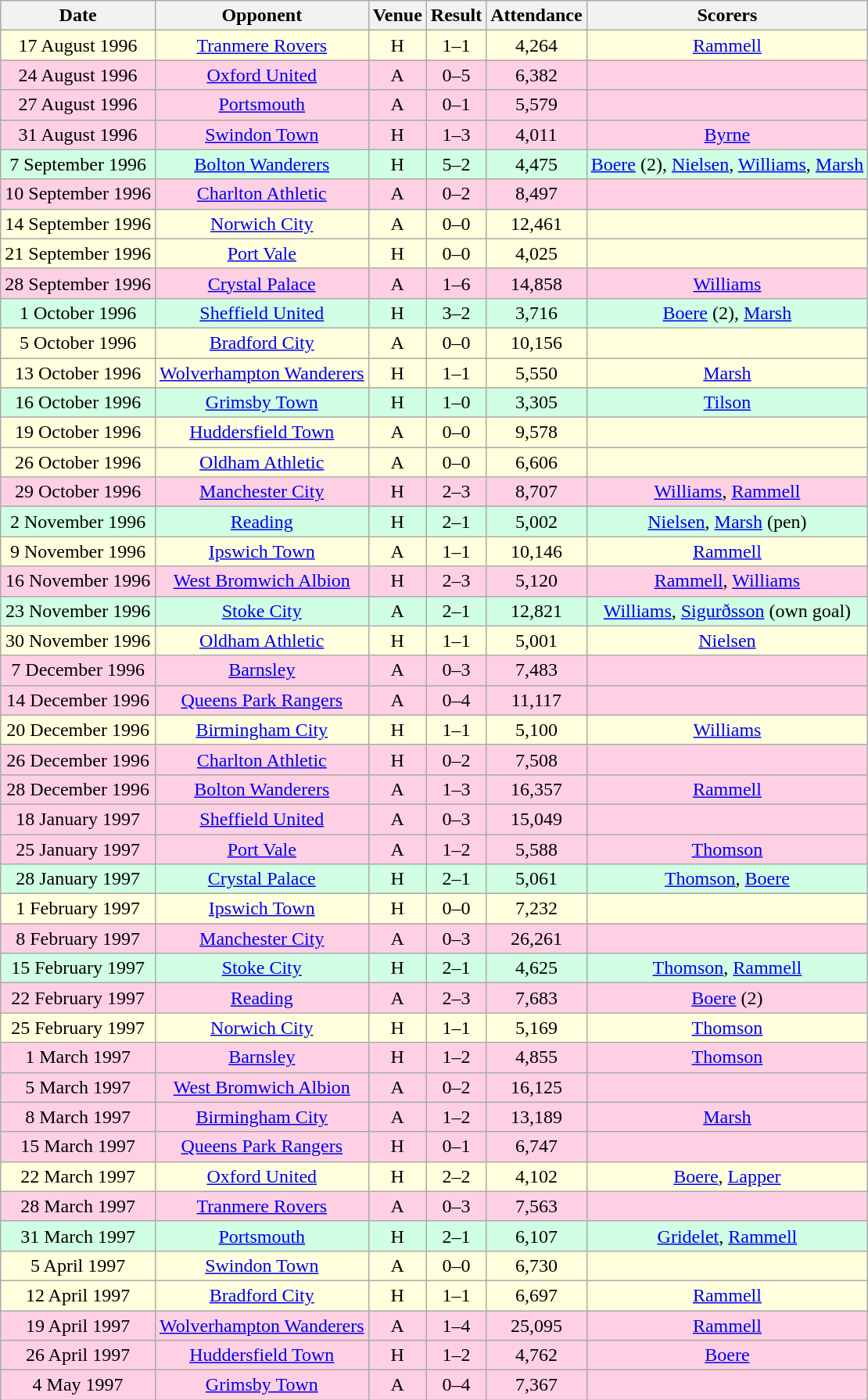<table class="wikitable sortable" style="font-size:100%; text-align:center">
<tr>
<th>Date</th>
<th>Opponent</th>
<th>Venue</th>
<th>Result</th>
<th>Attendance</th>
<th>Scorers</th>
</tr>
<tr style="background-color: #ffffdd;">
<td>17 August 1996</td>
<td><a href='#'>Tranmere Rovers</a></td>
<td>H</td>
<td>1–1</td>
<td>4,264</td>
<td><a href='#'>Rammell</a></td>
</tr>
<tr style="background-color: #ffd0e3;">
<td>24 August 1996</td>
<td><a href='#'>Oxford United</a></td>
<td>A</td>
<td>0–5</td>
<td>6,382</td>
<td></td>
</tr>
<tr style="background-color: #ffd0e3;">
<td>27 August 1996</td>
<td><a href='#'>Portsmouth</a></td>
<td>A</td>
<td>0–1</td>
<td>5,579</td>
<td></td>
</tr>
<tr style="background-color: #ffd0e3;">
<td>31 August 1996</td>
<td><a href='#'>Swindon Town</a></td>
<td>H</td>
<td>1–3</td>
<td>4,011</td>
<td><a href='#'>Byrne</a></td>
</tr>
<tr style="background-color: #d0ffe3;">
<td>7 September 1996</td>
<td><a href='#'>Bolton Wanderers</a></td>
<td>H</td>
<td>5–2</td>
<td>4,475</td>
<td><a href='#'>Boere</a> (2), <a href='#'>Nielsen</a>, <a href='#'>Williams</a>, <a href='#'>Marsh</a></td>
</tr>
<tr style="background-color: #ffd0e3;">
<td>10 September 1996</td>
<td><a href='#'>Charlton Athletic</a></td>
<td>A</td>
<td>0–2</td>
<td>8,497</td>
<td></td>
</tr>
<tr style="background-color: #ffffdd;">
<td>14 September 1996</td>
<td><a href='#'>Norwich City</a></td>
<td>A</td>
<td>0–0</td>
<td>12,461</td>
<td></td>
</tr>
<tr style="background-color: #ffffdd;">
<td>21 September 1996</td>
<td><a href='#'>Port Vale</a></td>
<td>H</td>
<td>0–0</td>
<td>4,025</td>
<td></td>
</tr>
<tr style="background-color: #ffd0e3;">
<td>28 September 1996</td>
<td><a href='#'>Crystal Palace</a></td>
<td>A</td>
<td>1–6</td>
<td>14,858</td>
<td><a href='#'>Williams</a></td>
</tr>
<tr style="background-color: #d0ffe3;">
<td>1 October 1996</td>
<td><a href='#'>Sheffield United</a></td>
<td>H</td>
<td>3–2</td>
<td>3,716</td>
<td><a href='#'>Boere</a> (2), <a href='#'>Marsh</a></td>
</tr>
<tr style="background-color: #ffffdd;">
<td>5 October 1996</td>
<td><a href='#'>Bradford City</a></td>
<td>A</td>
<td>0–0</td>
<td>10,156</td>
<td></td>
</tr>
<tr style="background-color: #ffffdd;">
<td>13 October 1996</td>
<td><a href='#'>Wolverhampton Wanderers</a></td>
<td>H</td>
<td>1–1</td>
<td>5,550</td>
<td><a href='#'>Marsh</a></td>
</tr>
<tr style="background-color: #d0ffe3;">
<td>16 October 1996</td>
<td><a href='#'>Grimsby Town</a></td>
<td>H</td>
<td>1–0</td>
<td>3,305</td>
<td><a href='#'>Tilson</a></td>
</tr>
<tr style="background-color: #ffffdd;">
<td>19 October 1996</td>
<td><a href='#'>Huddersfield Town</a></td>
<td>A</td>
<td>0–0</td>
<td>9,578</td>
<td></td>
</tr>
<tr style="background-color: #ffffdd;">
<td>26 October 1996</td>
<td><a href='#'>Oldham Athletic</a></td>
<td>A</td>
<td>0–0</td>
<td>6,606</td>
<td></td>
</tr>
<tr style="background-color: #ffd0e3;">
<td>29 October 1996</td>
<td><a href='#'>Manchester City</a></td>
<td>H</td>
<td>2–3</td>
<td>8,707</td>
<td><a href='#'>Williams</a>, <a href='#'>Rammell</a></td>
</tr>
<tr style="background-color: #d0ffe3;">
<td>2 November 1996</td>
<td><a href='#'>Reading</a></td>
<td>H</td>
<td>2–1</td>
<td>5,002</td>
<td><a href='#'>Nielsen</a>, <a href='#'>Marsh</a> (pen)</td>
</tr>
<tr style="background-color: #ffffdd;">
<td>9 November 1996</td>
<td><a href='#'>Ipswich Town</a></td>
<td>A</td>
<td>1–1</td>
<td>10,146</td>
<td><a href='#'>Rammell</a></td>
</tr>
<tr style="background-color: #ffd0e3;">
<td>16 November 1996</td>
<td><a href='#'>West Bromwich Albion</a></td>
<td>H</td>
<td>2–3</td>
<td>5,120</td>
<td><a href='#'>Rammell</a>, <a href='#'>Williams</a></td>
</tr>
<tr style="background-color: #d0ffe3;">
<td>23 November 1996</td>
<td><a href='#'>Stoke City</a></td>
<td>A</td>
<td>2–1</td>
<td>12,821</td>
<td><a href='#'>Williams</a>, <a href='#'>Sigurðsson</a> (own goal)</td>
</tr>
<tr style="background-color: #ffffdd;">
<td>30 November 1996</td>
<td><a href='#'>Oldham Athletic</a></td>
<td>H</td>
<td>1–1</td>
<td>5,001</td>
<td><a href='#'>Nielsen</a></td>
</tr>
<tr style="background-color: #ffd0e3;">
<td>7 December 1996</td>
<td><a href='#'>Barnsley</a></td>
<td>A</td>
<td>0–3</td>
<td>7,483</td>
<td></td>
</tr>
<tr style="background-color: #ffd0e3;">
<td>14 December 1996</td>
<td><a href='#'>Queens Park Rangers</a></td>
<td>A</td>
<td>0–4</td>
<td>11,117</td>
<td></td>
</tr>
<tr style="background-color: #ffffdd;">
<td>20 December 1996</td>
<td><a href='#'>Birmingham City</a></td>
<td>H</td>
<td>1–1</td>
<td>5,100</td>
<td><a href='#'>Williams</a></td>
</tr>
<tr style="background-color: #ffd0e3;">
<td>26 December 1996</td>
<td><a href='#'>Charlton Athletic</a></td>
<td>H</td>
<td>0–2</td>
<td>7,508</td>
<td></td>
</tr>
<tr style="background-color: #ffd0e3;">
<td>28 December 1996</td>
<td><a href='#'>Bolton Wanderers</a></td>
<td>A</td>
<td>1–3</td>
<td>16,357</td>
<td><a href='#'>Rammell</a></td>
</tr>
<tr style="background-color: #ffd0e3;">
<td>18 January 1997</td>
<td><a href='#'>Sheffield United</a></td>
<td>A</td>
<td>0–3</td>
<td>15,049</td>
<td></td>
</tr>
<tr style="background-color: #ffd0e3;">
<td>25 January 1997</td>
<td><a href='#'>Port Vale</a></td>
<td>A</td>
<td>1–2</td>
<td>5,588</td>
<td><a href='#'>Thomson</a></td>
</tr>
<tr style="background-color: #d0ffe3;">
<td>28 January 1997</td>
<td><a href='#'>Crystal Palace</a></td>
<td>H</td>
<td>2–1</td>
<td>5,061</td>
<td><a href='#'>Thomson</a>, <a href='#'>Boere</a></td>
</tr>
<tr style="background-color: #ffffdd;">
<td>1 February 1997</td>
<td><a href='#'>Ipswich Town</a></td>
<td>H</td>
<td>0–0</td>
<td>7,232</td>
<td></td>
</tr>
<tr style="background-color: #ffd0e3;">
<td>8 February 1997</td>
<td><a href='#'>Manchester City</a></td>
<td>A</td>
<td>0–3</td>
<td>26,261</td>
<td></td>
</tr>
<tr style="background-color: #d0ffe3;">
<td>15 February 1997</td>
<td><a href='#'>Stoke City</a></td>
<td>H</td>
<td>2–1</td>
<td>4,625</td>
<td><a href='#'>Thomson</a>, <a href='#'>Rammell</a></td>
</tr>
<tr style="background-color: #ffd0e3;">
<td>22 February 1997</td>
<td><a href='#'>Reading</a></td>
<td>A</td>
<td>2–3</td>
<td>7,683</td>
<td><a href='#'>Boere</a> (2)</td>
</tr>
<tr style="background-color: #ffffdd;">
<td>25 February 1997</td>
<td><a href='#'>Norwich City</a></td>
<td>H</td>
<td>1–1</td>
<td>5,169</td>
<td><a href='#'>Thomson</a></td>
</tr>
<tr style="background-color: #ffd0e3;">
<td>1 March 1997</td>
<td><a href='#'>Barnsley</a></td>
<td>H</td>
<td>1–2</td>
<td>4,855</td>
<td><a href='#'>Thomson</a></td>
</tr>
<tr style="background-color: #ffd0e3;">
<td>5 March 1997</td>
<td><a href='#'>West Bromwich Albion</a></td>
<td>A</td>
<td>0–2</td>
<td>16,125</td>
<td></td>
</tr>
<tr style="background-color: #ffd0e3;">
<td>8 March 1997</td>
<td><a href='#'>Birmingham City</a></td>
<td>A</td>
<td>1–2</td>
<td>13,189</td>
<td><a href='#'>Marsh</a></td>
</tr>
<tr style="background-color: #ffd0e3;">
<td>15 March 1997</td>
<td><a href='#'>Queens Park Rangers</a></td>
<td>H</td>
<td>0–1</td>
<td>6,747</td>
<td></td>
</tr>
<tr style="background-color: #ffffdd;">
<td>22 March 1997</td>
<td><a href='#'>Oxford United</a></td>
<td>H</td>
<td>2–2</td>
<td>4,102</td>
<td><a href='#'>Boere</a>, <a href='#'>Lapper</a></td>
</tr>
<tr style="background-color: #ffd0e3;">
<td>28 March 1997</td>
<td><a href='#'>Tranmere Rovers</a></td>
<td>A</td>
<td>0–3</td>
<td>7,563</td>
<td></td>
</tr>
<tr style="background-color: #d0ffe3;">
<td>31 March 1997</td>
<td><a href='#'>Portsmouth</a></td>
<td>H</td>
<td>2–1</td>
<td>6,107</td>
<td><a href='#'>Gridelet</a>, <a href='#'>Rammell</a></td>
</tr>
<tr style="background-color: #ffffdd;">
<td>5 April 1997</td>
<td><a href='#'>Swindon Town</a></td>
<td>A</td>
<td>0–0</td>
<td>6,730</td>
<td></td>
</tr>
<tr style="background-color: #ffffdd;">
<td>12 April 1997</td>
<td><a href='#'>Bradford City</a></td>
<td>H</td>
<td>1–1</td>
<td>6,697</td>
<td><a href='#'>Rammell</a></td>
</tr>
<tr style="background-color: #ffd0e3;">
<td>19 April 1997</td>
<td><a href='#'>Wolverhampton Wanderers</a></td>
<td>A</td>
<td>1–4</td>
<td>25,095</td>
<td><a href='#'>Rammell</a></td>
</tr>
<tr style="background-color: #ffd0e3;">
<td>26 April 1997</td>
<td><a href='#'>Huddersfield Town</a></td>
<td>H</td>
<td>1–2</td>
<td>4,762</td>
<td><a href='#'>Boere</a></td>
</tr>
<tr style="background-color: #ffd0e3;">
<td>4 May 1997</td>
<td><a href='#'>Grimsby Town</a></td>
<td>A</td>
<td>0–4</td>
<td>7,367</td>
<td></td>
</tr>
</table>
